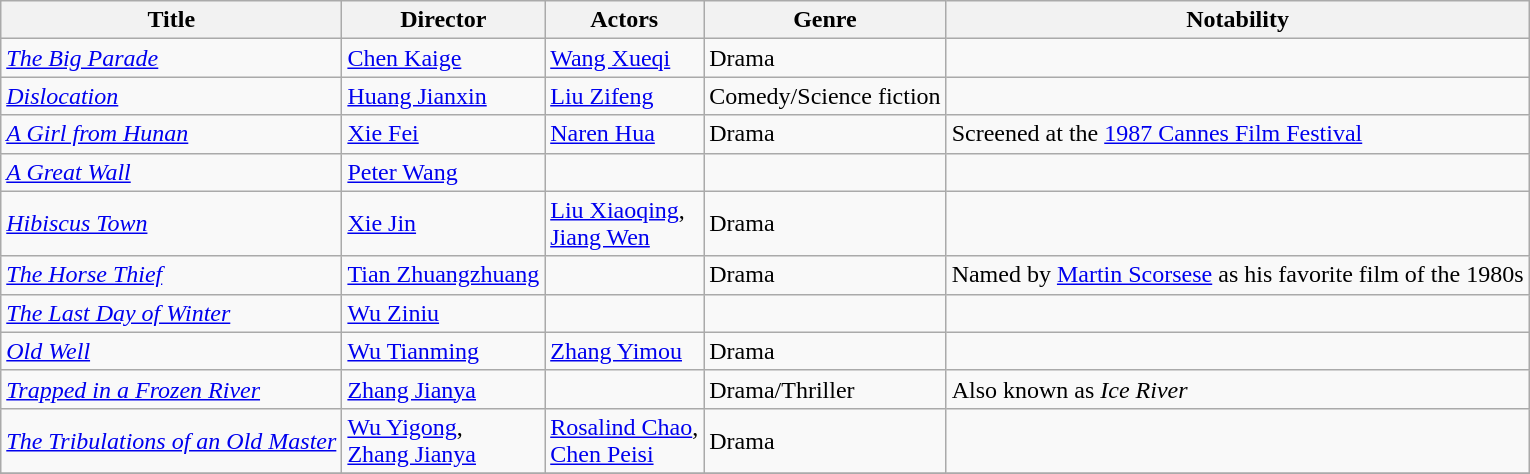<table class="wikitable">
<tr>
<th>Title</th>
<th>Director</th>
<th>Actors</th>
<th>Genre</th>
<th>Notability</th>
</tr>
<tr>
<td><em><a href='#'>The Big Parade</a></em></td>
<td><a href='#'>Chen Kaige</a></td>
<td><a href='#'>Wang Xueqi</a></td>
<td>Drama</td>
<td></td>
</tr>
<tr>
<td><em><a href='#'>Dislocation</a></em></td>
<td><a href='#'>Huang Jianxin</a></td>
<td><a href='#'>Liu Zifeng</a></td>
<td>Comedy/Science fiction</td>
<td></td>
</tr>
<tr>
<td><em><a href='#'>A Girl from Hunan</a></em></td>
<td><a href='#'>Xie Fei</a></td>
<td><a href='#'>Naren Hua</a></td>
<td>Drama</td>
<td>Screened at the <a href='#'>1987 Cannes Film Festival</a></td>
</tr>
<tr>
<td><em><a href='#'>A Great Wall</a></em></td>
<td><a href='#'>Peter Wang</a></td>
<td></td>
<td></td>
<td></td>
</tr>
<tr>
<td><em><a href='#'>Hibiscus Town</a></em></td>
<td><a href='#'>Xie Jin</a></td>
<td><a href='#'>Liu Xiaoqing</a>,<br><a href='#'>Jiang Wen</a></td>
<td>Drama</td>
<td></td>
</tr>
<tr>
<td><em><a href='#'>The Horse Thief</a></em></td>
<td><a href='#'>Tian Zhuangzhuang</a></td>
<td></td>
<td>Drama</td>
<td>Named by <a href='#'>Martin Scorsese</a> as his favorite film of the 1980s</td>
</tr>
<tr>
<td><em><a href='#'>The Last Day of Winter</a></em></td>
<td><a href='#'>Wu Ziniu</a></td>
<td></td>
<td></td>
<td></td>
</tr>
<tr>
<td><em><a href='#'>Old Well</a></em></td>
<td><a href='#'>Wu Tianming</a></td>
<td><a href='#'>Zhang Yimou</a></td>
<td>Drama</td>
<td></td>
</tr>
<tr>
<td><em><a href='#'>Trapped in a Frozen River</a></em></td>
<td><a href='#'>Zhang Jianya</a></td>
<td></td>
<td>Drama/Thriller</td>
<td>Also known as <em>Ice River</em></td>
</tr>
<tr>
<td><em><a href='#'>The Tribulations of an Old Master</a></em></td>
<td><a href='#'>Wu Yigong</a>,<br><a href='#'>Zhang Jianya</a></td>
<td><a href='#'>Rosalind Chao</a>,<br><a href='#'>Chen Peisi</a></td>
<td>Drama</td>
<td></td>
</tr>
<tr>
</tr>
</table>
